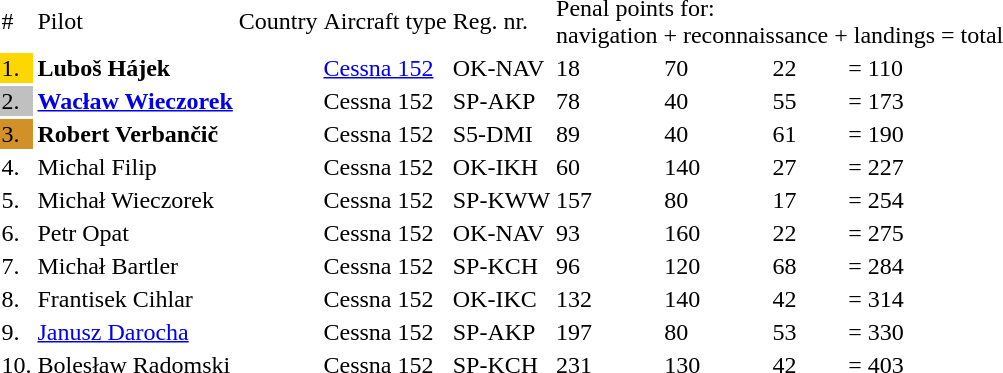<table>
<tr>
<td>#</td>
<td>Pilot</td>
<td>Country</td>
<td>Aircraft type</td>
<td>Reg. nr.</td>
<td colspan=4>Penal points for:<br> navigation + reconnaissance + landings = total</td>
</tr>
<tr>
<td bgcolor=gold>1.</td>
<td><strong>Luboš Hájek</strong></td>
<td></td>
<td><a href='#'>Cessna 152</a></td>
<td>OK-NAV</td>
<td>18</td>
<td>70</td>
<td>22</td>
<td>= 110</td>
</tr>
<tr>
<td bgcolor=silver>2.</td>
<td><strong><a href='#'>Wacław Wieczorek</a></strong></td>
<td></td>
<td>Cessna 152</td>
<td>SP-AKP</td>
<td>78</td>
<td>40</td>
<td>55</td>
<td>= 173</td>
</tr>
<tr>
<td bgcolor=#D29028>3.</td>
<td><strong>Robert Verbančič</strong></td>
<td></td>
<td>Cessna 152</td>
<td>S5-DMI</td>
<td>89</td>
<td>40</td>
<td>61</td>
<td>= 190</td>
</tr>
<tr>
<td>4.</td>
<td>Michal Filip</td>
<td></td>
<td>Cessna 152</td>
<td>OK-IKH</td>
<td>60</td>
<td>140</td>
<td>27</td>
<td>= 227</td>
</tr>
<tr>
<td>5.</td>
<td>Michał Wieczorek</td>
<td></td>
<td>Cessna 152</td>
<td>SP-KWW</td>
<td>157</td>
<td>80</td>
<td>17</td>
<td>= 254</td>
</tr>
<tr>
<td>6.</td>
<td>Petr Opat</td>
<td></td>
<td>Cessna 152</td>
<td>OK-NAV</td>
<td>93</td>
<td>160</td>
<td>22</td>
<td>= 275</td>
</tr>
<tr>
<td>7.</td>
<td>Michał Bartler</td>
<td></td>
<td>Cessna 152</td>
<td>SP-KCH</td>
<td>96</td>
<td>120</td>
<td>68</td>
<td>= 284</td>
</tr>
<tr>
<td>8.</td>
<td>Frantisek Cihlar</td>
<td></td>
<td>Cessna 152</td>
<td>OK-IKC</td>
<td>132</td>
<td>140</td>
<td>42</td>
<td>= 314</td>
</tr>
<tr>
<td>9.</td>
<td><a href='#'>Janusz Darocha</a></td>
<td></td>
<td>Cessna 152</td>
<td>SP-AKP</td>
<td>197</td>
<td>80</td>
<td>53</td>
<td>= 330</td>
</tr>
<tr>
<td>10.</td>
<td>Bolesław Radomski</td>
<td></td>
<td>Cessna 152</td>
<td>SP-KCH</td>
<td>231</td>
<td>130</td>
<td>42</td>
<td>= 403</td>
</tr>
</table>
